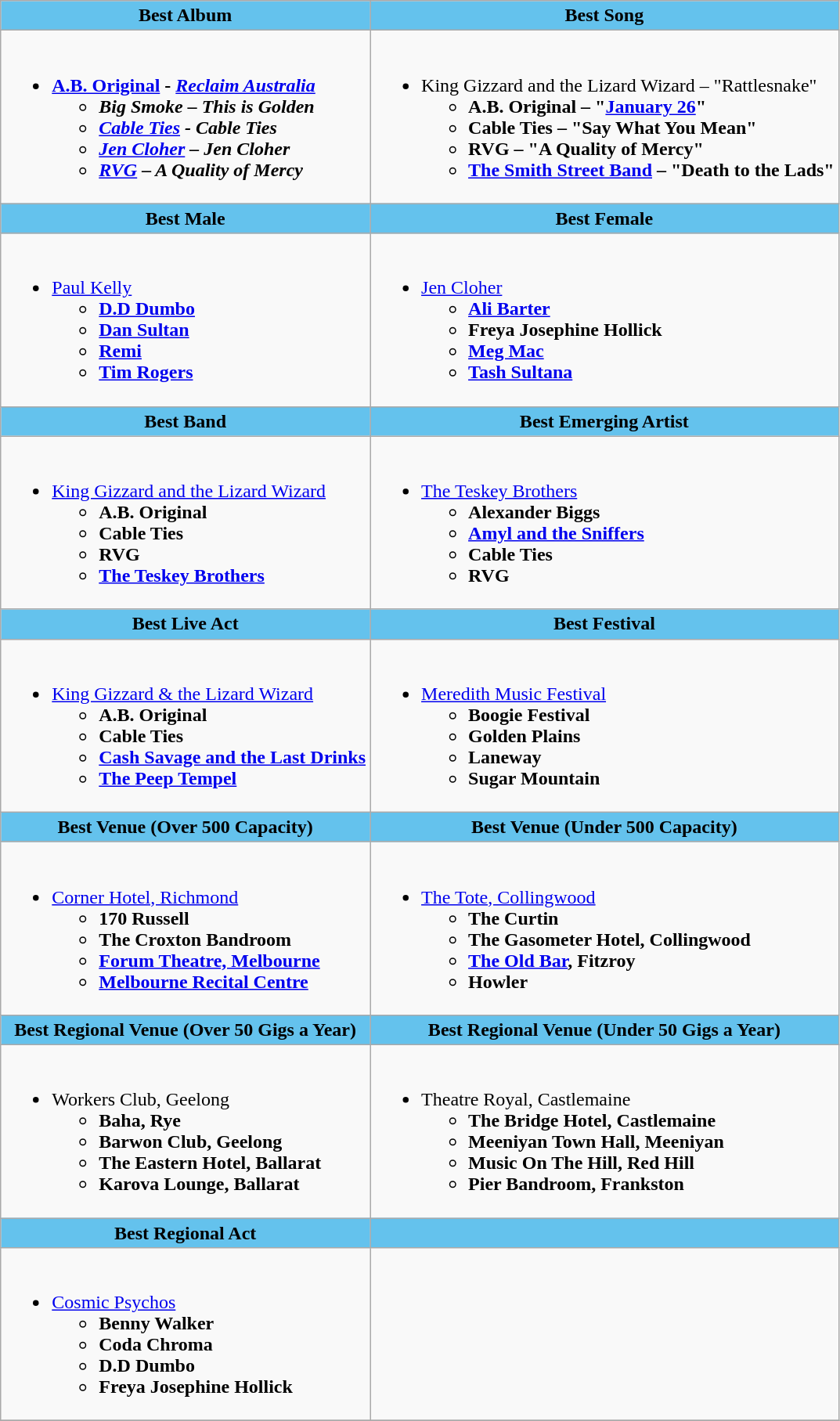<table class=wikitable style="width="100%">
<tr>
<th style="background:#64C2ED; width=;"50%">Best Album</th>
<th style="background:#64C2ED; width=;"50%">Best Song</th>
</tr>
<tr>
<td><br><ul><li><strong><a href='#'>A.B. Original</a> - <em><a href='#'>Reclaim Australia</a><strong><em><ul><li>Big Smoke – </em>This is Golden<em></li><li><a href='#'>Cable Ties</a> - </em>Cable Ties<em></li><li><a href='#'>Jen Cloher</a> – </em>Jen Cloher<em></li><li><a href='#'>RVG</a> – </em>A Quality of Mercy <em></li></ul></li></ul></td>
<td><br><ul><li></strong>King Gizzard and the Lizard Wizard – "Rattlesnake"<strong><ul><li>A.B. Original – "<a href='#'>January 26</a>"</li><li>Cable Ties – "Say What You Mean"</li><li>RVG – "A Quality of Mercy"</li><li><a href='#'>The Smith Street Band</a> – "Death to the Lads"</li></ul></li></ul></td>
</tr>
<tr>
<th style="background:#64C2ED; width=;"50%">Best Male</th>
<th style="background:#64C2ED; width=;"50%">Best Female</th>
</tr>
<tr>
<td><br><ul><li></strong><a href='#'>Paul Kelly</a><strong><ul><li><a href='#'>D.D Dumbo</a></li><li><a href='#'>Dan Sultan</a></li><li><a href='#'>Remi</a></li><li><a href='#'>Tim Rogers</a></li></ul></li></ul></td>
<td><br><ul><li></strong><a href='#'>Jen Cloher</a><strong><ul><li><a href='#'>Ali Barter</a></li><li>Freya Josephine Hollick</li><li><a href='#'>Meg Mac</a></li><li><a href='#'>Tash Sultana</a></li></ul></li></ul></td>
</tr>
<tr>
<th style="background:#64C2ED; width=;"50%">Best Band</th>
<th style="background:#64C2ED; width=;"50%">Best Emerging Artist</th>
</tr>
<tr>
<td><br><ul><li></strong><a href='#'>King Gizzard and the Lizard Wizard</a><strong><ul><li>A.B. Original</li><li>Cable Ties</li><li>RVG</li><li><a href='#'>The Teskey Brothers</a></li></ul></li></ul></td>
<td><br><ul><li></strong><a href='#'>The Teskey Brothers</a><strong><ul><li>Alexander Biggs</li><li><a href='#'>Amyl and the Sniffers</a></li><li>Cable Ties</li><li>RVG</li></ul></li></ul></td>
</tr>
<tr>
<th style="background:#64C2ED; width=;"50%">Best Live Act</th>
<th style="background:#64C2ED; width=;"50%">Best Festival</th>
</tr>
<tr>
<td><br><ul><li></strong><a href='#'>King Gizzard & the Lizard Wizard</a><strong><ul><li>A.B. Original</li><li>Cable Ties</li><li><a href='#'>Cash Savage and the Last Drinks</a></li><li><a href='#'>The Peep Tempel</a></li></ul></li></ul></td>
<td><br><ul><li></strong><a href='#'>Meredith Music Festival</a><strong><ul><li>Boogie Festival</li><li>Golden Plains</li><li>Laneway</li><li>Sugar Mountain</li></ul></li></ul></td>
</tr>
<tr>
<th style="background:#64C2ED; width=;"50%">Best Venue (Over 500 Capacity)</th>
<th style="background:#64C2ED; width=;"50%">Best Venue (Under 500 Capacity)</th>
</tr>
<tr>
<td><br><ul><li></strong><a href='#'>Corner Hotel, Richmond</a><strong><ul><li>170 Russell</li><li>The Croxton Bandroom</li><li><a href='#'>Forum Theatre, Melbourne</a></li><li><a href='#'>Melbourne Recital Centre</a></li></ul></li></ul></td>
<td><br><ul><li></strong><a href='#'>The Tote, Collingwood</a><strong><ul><li>The Curtin</li><li>The Gasometer Hotel, Collingwood</li><li><a href='#'>The Old Bar</a>, Fitzroy</li><li>Howler</li></ul></li></ul></td>
</tr>
<tr>
<th style="background:#64C2ED; width=;"50%">Best Regional Venue (Over 50 Gigs a Year)</th>
<th style="background:#64C2ED; width=;"50%">Best Regional Venue (Under 50 Gigs a Year)</th>
</tr>
<tr>
<td><br><ul><li></strong>Workers Club, Geelong<strong><ul><li>Baha, Rye</li><li>Barwon Club, Geelong</li><li>The Eastern Hotel, Ballarat</li><li>Karova Lounge, Ballarat</li></ul></li></ul></td>
<td><br><ul><li></strong>Theatre Royal, Castlemaine<strong><ul><li>The Bridge Hotel, Castlemaine</li><li>Meeniyan Town Hall, Meeniyan</li><li>Music On The Hill, Red Hill</li><li>Pier Bandroom, Frankston</li></ul></li></ul></td>
</tr>
<tr>
<th style="background:#64C2ED; width=;"50%">Best Regional Act</th>
<th style="background:#64C2ED; width=;"50%"></th>
</tr>
<tr>
<td><br><ul><li></strong><a href='#'>Cosmic Psychos</a><strong><ul><li>Benny Walker</li><li>Coda Chroma</li><li>D.D Dumbo</li><li>Freya Josephine Hollick</li></ul></li></ul></td>
<td></td>
</tr>
<tr>
</tr>
</table>
